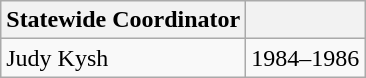<table class="wikitable">
<tr>
<th>Statewide Coordinator</th>
<th></th>
</tr>
<tr>
<td>Judy Kysh</td>
<td>1984–1986</td>
</tr>
</table>
